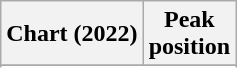<table class="wikitable sortable plainrowheaders">
<tr>
<th scope="col">Chart (2022)</th>
<th scope="col">Peak<br>position</th>
</tr>
<tr>
</tr>
<tr>
</tr>
<tr>
</tr>
</table>
